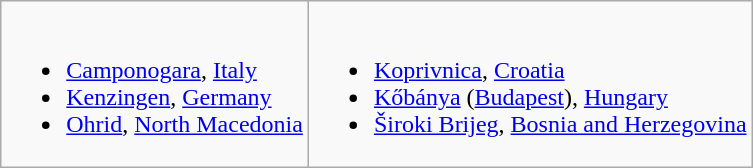<table class="wikitable">
<tr valign="top">
<td><br><ul><li> <a href='#'>Camponogara</a>, <a href='#'>Italy</a></li><li> <a href='#'>Kenzingen</a>, <a href='#'>Germany</a></li><li> <a href='#'>Ohrid</a>, <a href='#'>North Macedonia</a></li></ul></td>
<td><br><ul><li> <a href='#'>Koprivnica</a>, <a href='#'>Croatia</a></li><li> <a href='#'>Kőbánya</a> (<a href='#'>Budapest</a>), <a href='#'>Hungary</a></li><li> <a href='#'>Široki Brijeg</a>, <a href='#'>Bosnia and Herzegovina</a></li></ul></td>
</tr>
</table>
